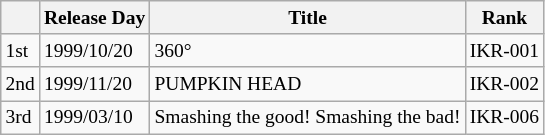<table class=wikitable style="font-size:small">
<tr>
<th></th>
<th>Release Day</th>
<th>Title</th>
<th>Rank</th>
</tr>
<tr>
<td>1st</td>
<td>1999/10/20</td>
<td>360°</td>
<td>IKR-001</td>
</tr>
<tr>
<td>2nd</td>
<td>1999/11/20</td>
<td>PUMPKIN HEAD</td>
<td>IKR-002</td>
</tr>
<tr>
<td>3rd</td>
<td>1999/03/10</td>
<td>Smashing the good! Smashing the bad!</td>
<td>IKR-006</td>
</tr>
</table>
